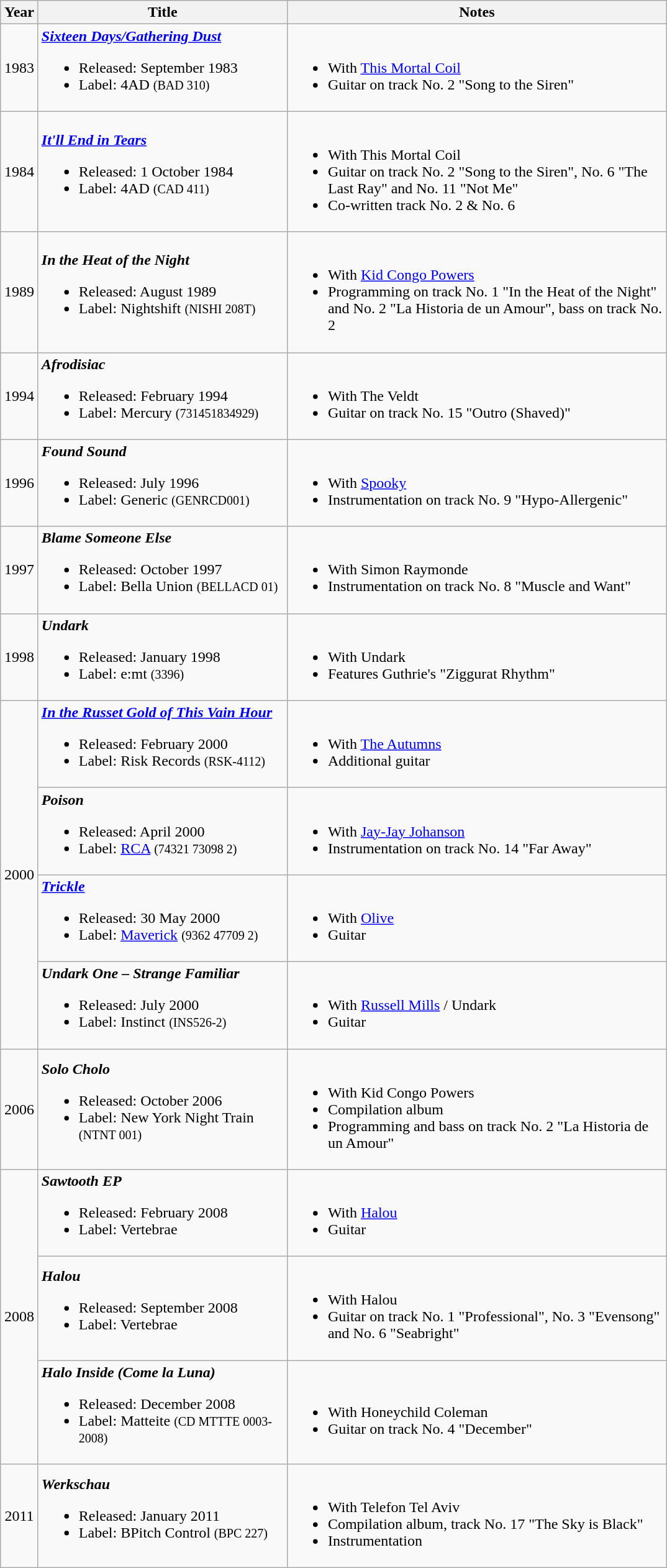<table class="wikitable">
<tr>
<th width="33">Year</th>
<th width="260">Title</th>
<th width="400">Notes</th>
</tr>
<tr>
<td align="center">1983</td>
<td><strong><em><a href='#'>Sixteen Days/Gathering Dust</a></em></strong><br><ul><li>Released: September 1983</li><li>Label: 4AD <small>(BAD 310)</small></li></ul></td>
<td><br><ul><li>With <a href='#'>This Mortal Coil</a></li><li>Guitar on track No. 2 "Song to the Siren"</li></ul></td>
</tr>
<tr>
<td align="center">1984</td>
<td><strong><em><a href='#'>It'll End in Tears</a></em></strong><br><ul><li>Released: 1 October 1984</li><li>Label: 4AD <small>(CAD 411)</small></li></ul></td>
<td><br><ul><li>With This Mortal Coil</li><li>Guitar on track No. 2 "Song to the Siren", No. 6 "The Last Ray" and No. 11 "Not Me"</li><li>Co-written track No. 2 & No. 6</li></ul></td>
</tr>
<tr>
<td align="center">1989</td>
<td><strong><em>In the Heat of the Night</em></strong><br><ul><li>Released: August 1989</li><li>Label: Nightshift <small>(NISHI 208T)</small></li></ul></td>
<td><br><ul><li>With <a href='#'>Kid Congo Powers</a></li><li>Programming on track No. 1 "In the Heat of the Night" and No. 2 "La Historia de un Amour", bass on track No. 2</li></ul></td>
</tr>
<tr>
<td align="center">1994</td>
<td><strong><em>Afrodisiac</em></strong><br><ul><li>Released: February 1994</li><li>Label: Mercury <small>(731451834929)</small></li></ul></td>
<td><br><ul><li>With The Veldt</li><li>Guitar on track No. 15 "Outro (Shaved)"</li></ul></td>
</tr>
<tr>
<td align="center">1996</td>
<td><strong><em>Found Sound</em></strong><br><ul><li>Released: July 1996</li><li>Label: Generic <small>(GENRCD001)</small></li></ul></td>
<td><br><ul><li>With <a href='#'>Spooky</a></li><li>Instrumentation on track No. 9 "Hypo-Allergenic"</li></ul></td>
</tr>
<tr>
<td align="center">1997</td>
<td><strong><em>Blame Someone Else</em></strong><br><ul><li>Released: October 1997</li><li>Label: Bella Union <small>(BELLACD 01)</small></li></ul></td>
<td><br><ul><li>With Simon Raymonde</li><li>Instrumentation on track No. 8 "Muscle and Want"</li></ul></td>
</tr>
<tr>
<td align="center">1998</td>
<td><strong><em>Undark</em></strong><br><ul><li>Released: January 1998</li><li>Label: e:mt <small>(3396)</small></li></ul></td>
<td><br><ul><li>With Undark</li><li>Features Guthrie's "Ziggurat Rhythm"</li></ul></td>
</tr>
<tr>
<td align="center" rowspan="4">2000</td>
<td><strong><em><a href='#'>In the Russet Gold of This Vain Hour</a></em></strong><br><ul><li>Released: February 2000</li><li>Label: Risk Records <small>(RSK-4112)</small></li></ul></td>
<td><br><ul><li>With <a href='#'>The Autumns</a></li><li>Additional guitar</li></ul></td>
</tr>
<tr>
<td><strong><em>Poison</em></strong><br><ul><li>Released: April 2000</li><li>Label: <a href='#'>RCA</a> <small>(74321 73098 2)</small></li></ul></td>
<td><br><ul><li>With <a href='#'>Jay-Jay Johanson</a></li><li>Instrumentation on track No. 14 "Far Away"</li></ul></td>
</tr>
<tr>
<td><strong><em><a href='#'>Trickle</a></em></strong><br><ul><li>Released: 30 May 2000</li><li>Label: <a href='#'>Maverick</a> <small>(9362 47709 2)</small></li></ul></td>
<td><br><ul><li>With <a href='#'>Olive</a></li><li>Guitar</li></ul></td>
</tr>
<tr>
<td><strong><em>Undark One – Strange Familiar</em></strong><br><ul><li>Released: July 2000</li><li>Label: Instinct <small>(INS526-2)</small></li></ul></td>
<td><br><ul><li>With <a href='#'>Russell Mills</a> / Undark</li><li>Guitar</li></ul></td>
</tr>
<tr>
<td align="center">2006</td>
<td><strong><em>Solo Cholo</em></strong><br><ul><li>Released: October 2006</li><li>Label: New York Night Train <small>(NTNT 001)</small></li></ul></td>
<td><br><ul><li>With Kid Congo Powers</li><li>Compilation album</li><li>Programming and bass on track No. 2 "La Historia de un Amour"</li></ul></td>
</tr>
<tr>
<td align="center" rowspan="3">2008</td>
<td><strong><em>Sawtooth EP</em></strong><br><ul><li>Released: February 2008</li><li>Label: Vertebrae <small></small></li></ul></td>
<td><br><ul><li>With <a href='#'>Halou</a></li><li>Guitar</li></ul></td>
</tr>
<tr>
<td><strong><em>Halou</em></strong><br><ul><li>Released: September 2008</li><li>Label: Vertebrae <small></small></li></ul></td>
<td><br><ul><li>With Halou</li><li>Guitar on track No. 1 "Professional", No. 3 "Evensong" and No. 6 "Seabright"</li></ul></td>
</tr>
<tr>
<td><strong><em>Halo Inside (Come la Luna)</em></strong><br><ul><li>Released: December 2008</li><li>Label: Matteite <small>(CD MTTTE 0003-2008)</small></li></ul></td>
<td><br><ul><li>With Honeychild Coleman</li><li>Guitar on track No. 4 "December"</li></ul></td>
</tr>
<tr>
<td align="center">2011</td>
<td><strong><em>Werkschau</em></strong><br><ul><li>Released: January 2011</li><li>Label: BPitch Control <small>(BPC 227)</small></li></ul></td>
<td><br><ul><li>With Telefon Tel Aviv</li><li>Compilation album, track No. 17 "The Sky is Black"</li><li>Instrumentation</li></ul></td>
</tr>
</table>
